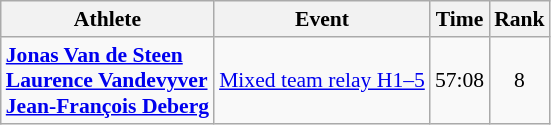<table class=wikitable style=font-size:90%;text-align:center>
<tr>
<th>Athlete</th>
<th>Event</th>
<th>Time</th>
<th>Rank</th>
</tr>
<tr align=center>
<td align=left><strong><a href='#'>Jonas Van de Steen</a></strong><br><strong><a href='#'>Laurence Vandevyver</a></strong><br><strong><a href='#'>Jean-François Deberg</a></strong></td>
<td align=left><a href='#'>Mixed team relay H1–5</a></td>
<td>57:08</td>
<td>8</td>
</tr>
</table>
